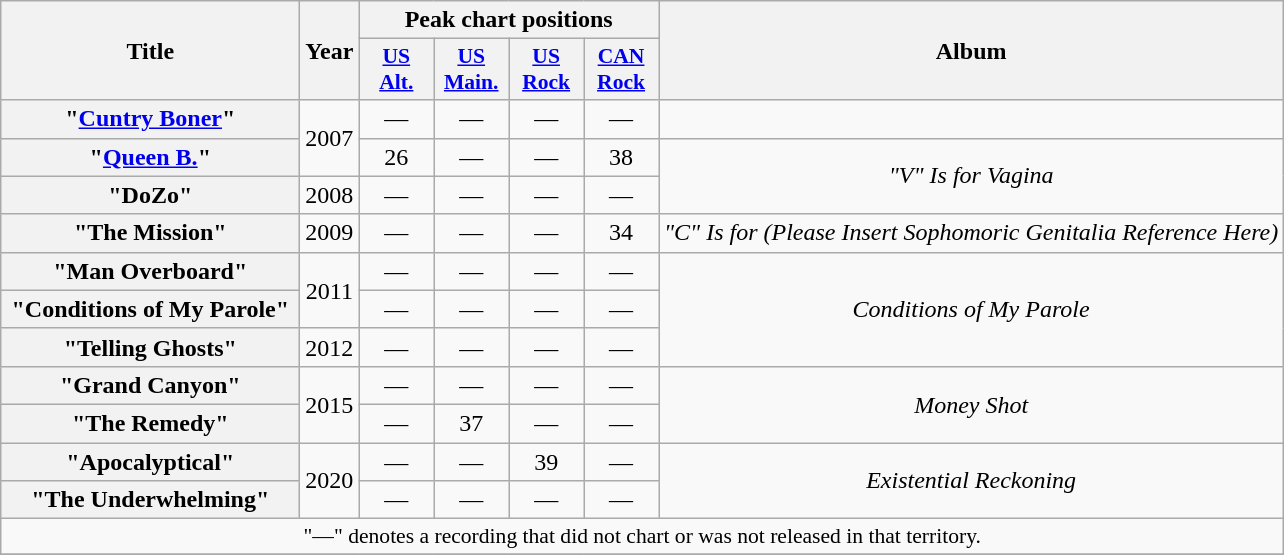<table class="wikitable plainrowheaders" style="text-align:center;">
<tr>
<th scope="col" rowspan="2" style="width:12em;">Title</th>
<th scope="col" rowspan="2">Year</th>
<th scope="col" colspan="4">Peak chart positions</th>
<th scope="col" rowspan="2">Album</th>
</tr>
<tr>
<th scope="col" style="width:3em;font-size:90%;"><a href='#'>US<br>Alt.</a><br></th>
<th scope="col" style="width:3em;font-size:90%;"><a href='#'>US<br>Main.</a><br></th>
<th scope="col" style="width:3em;font-size:90%;"><a href='#'>US<br>Rock</a><br></th>
<th scope="col" style="width:3em;font-size:90%;"><a href='#'>CAN<br>Rock</a><br></th>
</tr>
<tr>
<th scope="row">"<a href='#'>Cuntry Boner</a>"</th>
<td rowspan="2">2007</td>
<td>—</td>
<td>—</td>
<td>—</td>
<td>—</td>
<td></td>
</tr>
<tr>
<th scope="row">"<a href='#'>Queen B.</a>"</th>
<td>26</td>
<td>—</td>
<td>—</td>
<td>38</td>
<td rowspan="2"><em>"V" Is for Vagina</em></td>
</tr>
<tr>
<th scope="row">"DoZo"</th>
<td>2008</td>
<td>—</td>
<td>—</td>
<td>—</td>
<td>—</td>
</tr>
<tr>
<th scope="row">"The Mission"</th>
<td>2009</td>
<td>—</td>
<td>—</td>
<td>—</td>
<td>34</td>
<td><em>"C" Is for (Please Insert Sophomoric Genitalia Reference Here)</em></td>
</tr>
<tr>
<th scope="row">"Man Overboard"</th>
<td rowspan="2">2011</td>
<td>—</td>
<td>—</td>
<td>—</td>
<td>—</td>
<td rowspan="3"><em>Conditions of My Parole</em></td>
</tr>
<tr>
<th scope="row">"Conditions of My Parole"</th>
<td>—</td>
<td>—</td>
<td>—</td>
<td>—</td>
</tr>
<tr>
<th scope="row">"Telling Ghosts"</th>
<td>2012</td>
<td>—</td>
<td>—</td>
<td>—</td>
<td>—</td>
</tr>
<tr>
<th scope="row">"Grand Canyon"</th>
<td rowspan="2">2015</td>
<td>—</td>
<td>—</td>
<td>—</td>
<td>—</td>
<td rowspan="2"><em>Money Shot</em></td>
</tr>
<tr>
<th scope="row">"The Remedy"</th>
<td>—</td>
<td>37</td>
<td>—</td>
<td>—</td>
</tr>
<tr>
<th scope="row">"Apocalyptical"</th>
<td rowspan="2">2020</td>
<td>—</td>
<td>—</td>
<td>39</td>
<td>—</td>
<td rowspan="2"><em>Existential Reckoning</em></td>
</tr>
<tr>
<th scope="row">"The Underwhelming"</th>
<td>—</td>
<td>—</td>
<td>—</td>
<td>—</td>
</tr>
<tr>
<td colspan="15" style="font-size:90%">"—" denotes a recording that did not chart or was not released in that territory.</td>
</tr>
<tr>
</tr>
</table>
